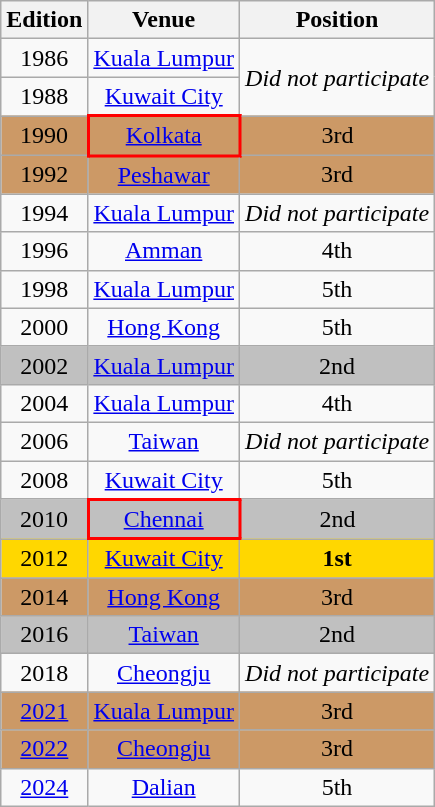<table class="wikitable" style="text-align:center;">
<tr>
<th>Edition</th>
<th>Venue</th>
<th>Position</th>
</tr>
<tr>
<td>1986</td>
<td> <a href='#'>Kuala Lumpur</a></td>
<td rowspan=2><em>Did not participate</em></td>
</tr>
<tr>
<td>1988</td>
<td> <a href='#'>Kuwait City</a></td>
</tr>
<tr style="background:#c96;">
<td>1990</td>
<td style="border: 2px solid red"> <a href='#'>Kolkata</a></td>
<td> 3rd</td>
</tr>
<tr style="background:#c96;">
<td>1992</td>
<td> <a href='#'>Peshawar</a></td>
<td> 3rd</td>
</tr>
<tr>
<td>1994</td>
<td> <a href='#'>Kuala Lumpur</a></td>
<td><em>Did not participate</em></td>
</tr>
<tr>
<td>1996</td>
<td> <a href='#'>Amman</a></td>
<td>4th</td>
</tr>
<tr>
<td>1998</td>
<td> <a href='#'>Kuala Lumpur</a></td>
<td>5th</td>
</tr>
<tr>
<td>2000</td>
<td> <a href='#'>Hong Kong</a></td>
<td>5th</td>
</tr>
<tr style="background:silver;">
<td>2002</td>
<td> <a href='#'>Kuala Lumpur</a></td>
<td> 2nd</td>
</tr>
<tr>
<td>2004</td>
<td> <a href='#'>Kuala Lumpur</a></td>
<td>4th</td>
</tr>
<tr>
<td>2006</td>
<td> <a href='#'>Taiwan</a></td>
<td><em>Did not participate</em></td>
</tr>
<tr>
<td>2008</td>
<td> <a href='#'>Kuwait City</a></td>
<td>5th</td>
</tr>
<tr style="background:silver;">
<td>2010</td>
<td style="border: 2px solid red"> <a href='#'>Chennai</a></td>
<td> 2nd</td>
</tr>
<tr style="background:gold;">
<td>2012</td>
<td> <a href='#'>Kuwait City</a></td>
<td> <strong>1st</strong></td>
</tr>
<tr style="background:#c96;">
<td>2014</td>
<td> <a href='#'>Hong Kong</a></td>
<td> 3rd</td>
</tr>
<tr style="background:silver;">
<td>2016</td>
<td> <a href='#'>Taiwan</a></td>
<td> 2nd</td>
</tr>
<tr>
<td>2018</td>
<td> <a href='#'>Cheongju</a></td>
<td colspan=2><em>Did not participate</em></td>
</tr>
<tr style="background:#c96;">
<td><a href='#'>2021</a></td>
<td> <a href='#'>Kuala Lumpur</a></td>
<td> 3rd</td>
</tr>
<tr style="background:#c96;">
<td><a href='#'>2022</a></td>
<td> <a href='#'>Cheongju</a></td>
<td> 3rd</td>
</tr>
<tr>
<td><a href='#'>2024</a></td>
<td> <a href='#'>Dalian</a></td>
<td>5th</td>
</tr>
</table>
